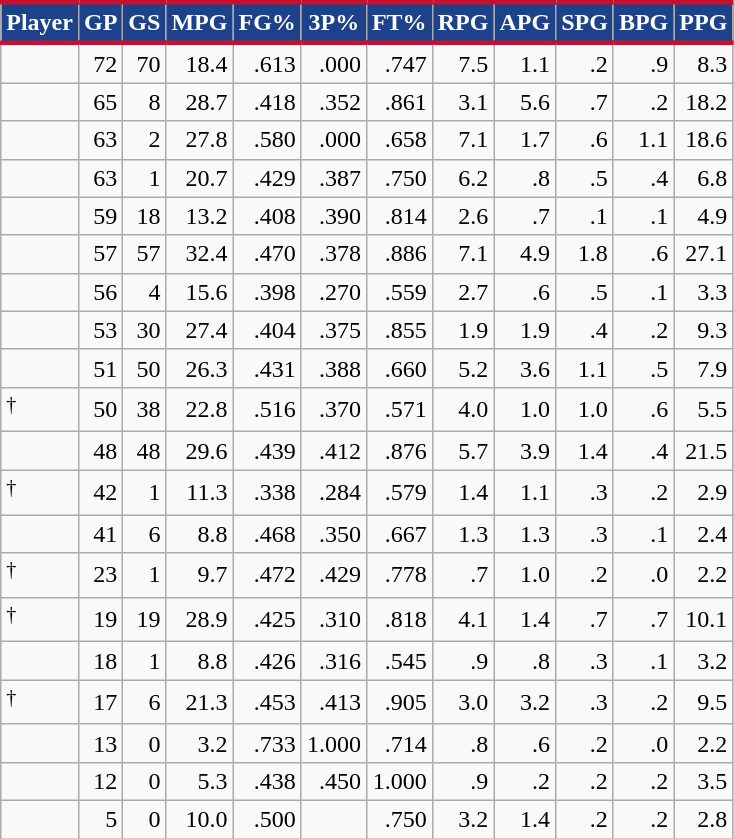<table class="wikitable sortable" style="text-align:right;">
<tr>
<th style="background:#1D4289; color:#FFFFFF; border-top:#C8102E 3px solid; border-bottom:#C8102E 3px solid;">Player</th>
<th style="background:#1D4289; color:#FFFFFF; border-top:#C8102E 3px solid; border-bottom:#C8102E 3px solid;">GP</th>
<th style="background:#1D4289; color:#FFFFFF; border-top:#C8102E 3px solid; border-bottom:#C8102E 3px solid;">GS</th>
<th style="background:#1D4289; color:#FFFFFF; border-top:#C8102E 3px solid; border-bottom:#C8102E 3px solid;">MPG</th>
<th style="background:#1D4289; color:#FFFFFF; border-top:#C8102E 3px solid; border-bottom:#C8102E 3px solid;">FG%</th>
<th style="background:#1D4289; color:#FFFFFF; border-top:#C8102E 3px solid; border-bottom:#C8102E 3px solid;">3P%</th>
<th style="background:#1D4289; color:#FFFFFF; border-top:#C8102E 3px solid; border-bottom:#C8102E 3px solid;">FT%</th>
<th style="background:#1D4289; color:#FFFFFF; border-top:#C8102E 3px solid; border-bottom:#C8102E 3px solid;">RPG</th>
<th style="background:#1D4289; color:#FFFFFF; border-top:#C8102E 3px solid; border-bottom:#C8102E 3px solid;">APG</th>
<th style="background:#1D4289; color:#FFFFFF; border-top:#C8102E 3px solid; border-bottom:#C8102E 3px solid;">SPG</th>
<th style="background:#1D4289; color:#FFFFFF; border-top:#C8102E 3px solid; border-bottom:#C8102E 3px solid;">BPG</th>
<th style="background:#1D4289; color:#FFFFFF; border-top:#C8102E 3px solid; border-bottom:#C8102E 3px solid;">PPG</th>
</tr>
<tr>
<td style="text-align:left;"></td>
<td>72</td>
<td>70</td>
<td>18.4</td>
<td>.613</td>
<td>.000</td>
<td>.747</td>
<td>7.5</td>
<td>1.1</td>
<td>.2</td>
<td>.9</td>
<td>8.3</td>
</tr>
<tr>
<td style="text-align:left;"></td>
<td>65</td>
<td>8</td>
<td>28.7</td>
<td>.418</td>
<td>.352</td>
<td>.861</td>
<td>3.1</td>
<td>5.6</td>
<td>.7</td>
<td>.2</td>
<td>18.2</td>
</tr>
<tr>
<td style="text-align:left;"></td>
<td>63</td>
<td>2</td>
<td>27.8</td>
<td>.580</td>
<td>.000</td>
<td>.658</td>
<td>7.1</td>
<td>1.7</td>
<td>.6</td>
<td>1.1</td>
<td>18.6</td>
</tr>
<tr>
<td style="text-align:left;"></td>
<td>63</td>
<td>1</td>
<td>20.7</td>
<td>.429</td>
<td>.387</td>
<td>.750</td>
<td>6.2</td>
<td>.8</td>
<td>.5</td>
<td>.4</td>
<td>6.8</td>
</tr>
<tr>
<td style="text-align:left;"></td>
<td>59</td>
<td>18</td>
<td>13.2</td>
<td>.408</td>
<td>.390</td>
<td>.814</td>
<td>2.6</td>
<td>.7</td>
<td>.1</td>
<td>.1</td>
<td>4.9</td>
</tr>
<tr>
<td style="text-align:left;"></td>
<td>57</td>
<td>57</td>
<td>32.4</td>
<td>.470</td>
<td>.378</td>
<td>.886</td>
<td>7.1</td>
<td>4.9</td>
<td>1.8</td>
<td>.6</td>
<td>27.1</td>
</tr>
<tr>
<td style="text-align:left;"></td>
<td>56</td>
<td>4</td>
<td>15.6</td>
<td>.398</td>
<td>.270</td>
<td>.559</td>
<td>2.7</td>
<td>.6</td>
<td>.5</td>
<td>.1</td>
<td>3.3</td>
</tr>
<tr>
<td style="text-align:left;"></td>
<td>53</td>
<td>30</td>
<td>27.4</td>
<td>.404</td>
<td>.375</td>
<td>.855</td>
<td>1.9</td>
<td>1.9</td>
<td>.4</td>
<td>.2</td>
<td>9.3</td>
</tr>
<tr>
<td style="text-align:left;"></td>
<td>51</td>
<td>50</td>
<td>26.3</td>
<td>.431</td>
<td>.388</td>
<td>.660</td>
<td>5.2</td>
<td>3.6</td>
<td>1.1</td>
<td>.5</td>
<td>7.9</td>
</tr>
<tr>
<td style="text-align:left;"><sup>†</sup></td>
<td>50</td>
<td>38</td>
<td>22.8</td>
<td>.516</td>
<td>.370</td>
<td>.571</td>
<td>4.0</td>
<td>1.0</td>
<td>1.0</td>
<td>.6</td>
<td>5.5</td>
</tr>
<tr>
<td style="text-align:left;"></td>
<td>48</td>
<td>48</td>
<td>29.6</td>
<td>.439</td>
<td>.412</td>
<td>.876</td>
<td>5.7</td>
<td>3.9</td>
<td>1.4</td>
<td>.4</td>
<td>21.5</td>
</tr>
<tr>
<td style="text-align:left;"><sup>†</sup></td>
<td>42</td>
<td>1</td>
<td>11.3</td>
<td>.338</td>
<td>.284</td>
<td>.579</td>
<td>1.4</td>
<td>1.1</td>
<td>.3</td>
<td>.2</td>
<td>2.9</td>
</tr>
<tr>
<td style="text-align:left;"></td>
<td>41</td>
<td>6</td>
<td>8.8</td>
<td>.468</td>
<td>.350</td>
<td>.667</td>
<td>1.3</td>
<td>1.3</td>
<td>.3</td>
<td>.1</td>
<td>2.4</td>
</tr>
<tr>
<td style="text-align:left;"><sup>†</sup></td>
<td>23</td>
<td>1</td>
<td>9.7</td>
<td>.472</td>
<td>.429</td>
<td>.778</td>
<td>.7</td>
<td>1.0</td>
<td>.2</td>
<td>.0</td>
<td>2.2</td>
</tr>
<tr>
<td style="text-align:left;"><sup>†</sup></td>
<td>19</td>
<td>19</td>
<td>28.9</td>
<td>.425</td>
<td>.310</td>
<td>.818</td>
<td>4.1</td>
<td>1.4</td>
<td>.7</td>
<td>.7</td>
<td>10.1</td>
</tr>
<tr>
<td style="text-align:left;"></td>
<td>18</td>
<td>1</td>
<td>8.8</td>
<td>.426</td>
<td>.316</td>
<td>.545</td>
<td>.9</td>
<td>.8</td>
<td>.3</td>
<td>.1</td>
<td>3.2</td>
</tr>
<tr>
<td style="text-align:left;"><sup>†</sup></td>
<td>17</td>
<td>6</td>
<td>21.3</td>
<td>.453</td>
<td>.413</td>
<td>.905</td>
<td>3.0</td>
<td>3.2</td>
<td>.3</td>
<td>.2</td>
<td>9.5</td>
</tr>
<tr>
<td style="text-align:left;"></td>
<td>13</td>
<td>0</td>
<td>3.2</td>
<td>.733</td>
<td>1.000</td>
<td>.714</td>
<td>.8</td>
<td>.6</td>
<td>.2</td>
<td>.0</td>
<td>2.2</td>
</tr>
<tr>
<td style="text-align:left;"></td>
<td>12</td>
<td>0</td>
<td>5.3</td>
<td>.438</td>
<td>.450</td>
<td>1.000</td>
<td>.9</td>
<td>.2</td>
<td>.2</td>
<td>.2</td>
<td>3.5</td>
</tr>
<tr>
<td style="text-align:left;"></td>
<td>5</td>
<td>0</td>
<td>10.0</td>
<td>.500</td>
<td></td>
<td>.750</td>
<td>3.2</td>
<td>1.4</td>
<td>.2</td>
<td>.2</td>
<td>2.8</td>
</tr>
</table>
